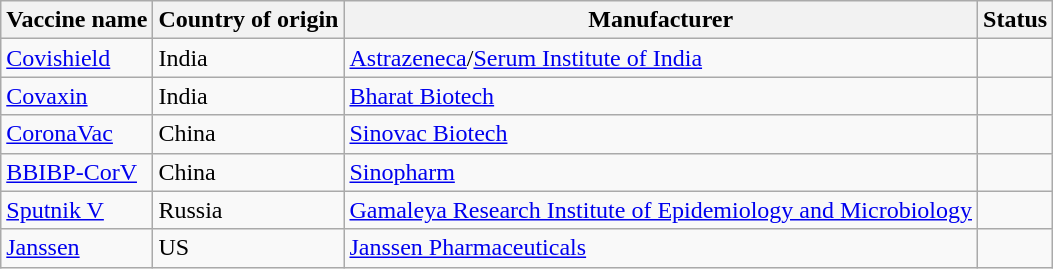<table class="wikitable">
<tr>
<th>Vaccine name</th>
<th>Country of origin</th>
<th>Manufacturer</th>
<th>Status</th>
</tr>
<tr>
<td><a href='#'>Covishield</a></td>
<td> India</td>
<td><a href='#'>Astrazeneca</a>/<a href='#'>Serum Institute of India</a></td>
<td></td>
</tr>
<tr>
<td><a href='#'>Covaxin</a></td>
<td> India</td>
<td><a href='#'>Bharat Biotech</a></td>
<td></td>
</tr>
<tr>
<td><a href='#'>CoronaVac</a></td>
<td> China</td>
<td><a href='#'>Sinovac Biotech</a></td>
<td></td>
</tr>
<tr>
<td><a href='#'>BBIBP-CorV</a></td>
<td> China</td>
<td><a href='#'>Sinopharm</a></td>
<td></td>
</tr>
<tr>
<td><a href='#'>Sputnik V</a></td>
<td> Russia</td>
<td><a href='#'>Gamaleya Research Institute of Epidemiology and Microbiology</a></td>
<td></td>
</tr>
<tr>
<td><a href='#'>Janssen</a></td>
<td> US</td>
<td><a href='#'>Janssen Pharmaceuticals</a></td>
<td></td>
</tr>
</table>
